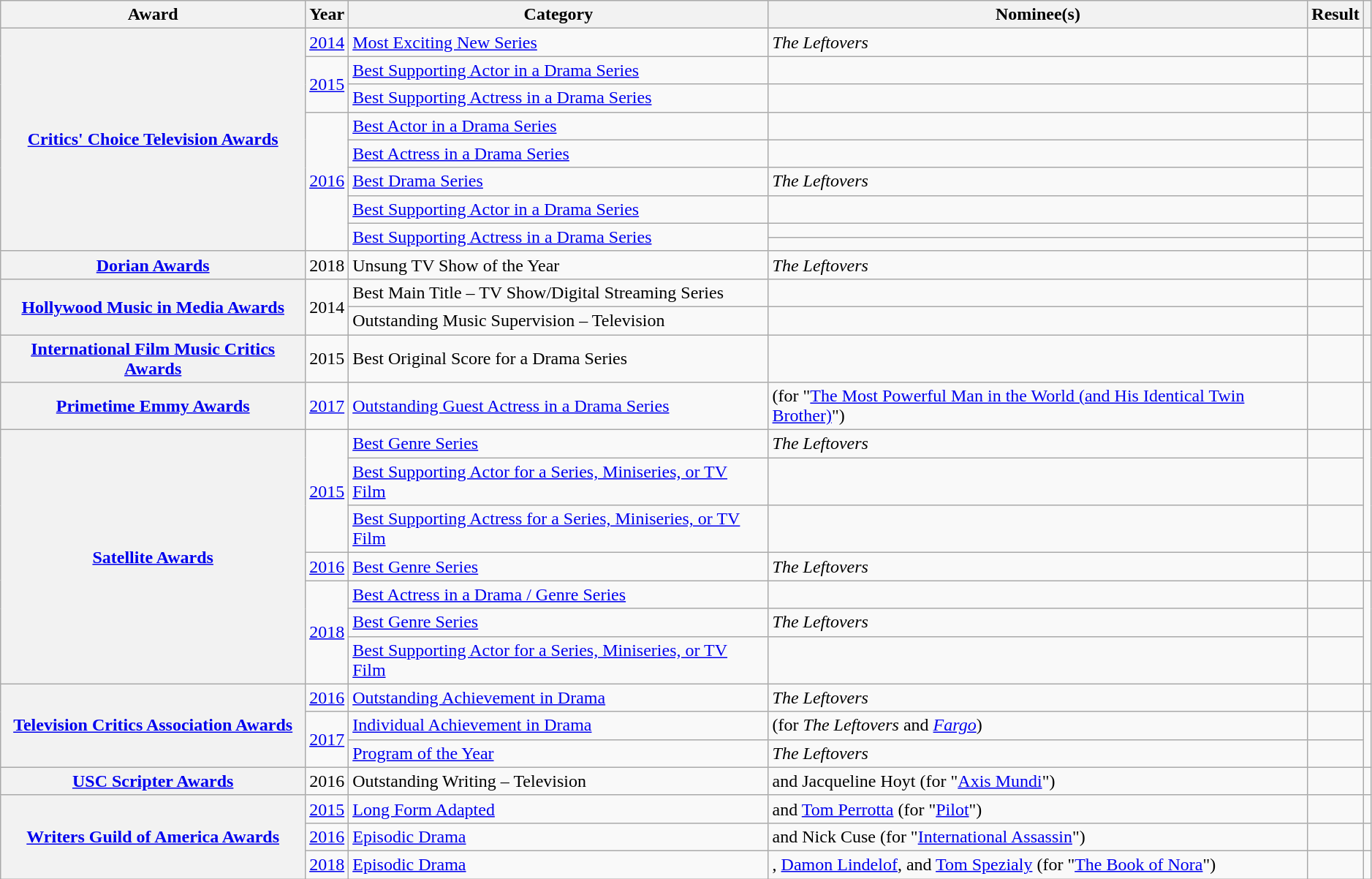<table class="wikitable sortable plainrowheaders" style="width:99%;">
<tr>
<th scope="col">Award</th>
<th scope="col">Year</th>
<th scope="col">Category</th>
<th scope="col">Nominee(s)</th>
<th scope="col">Result</th>
<th scope="col" class="unsortable"></th>
</tr>
<tr>
<th scope="rowgroup" rowspan="9"><a href='#'>Critics' Choice Television Awards</a></th>
<td style="text-align: center;"><a href='#'>2014</a></td>
<td><a href='#'>Most Exciting New Series</a></td>
<td data-sort-value="Leftovers"><em>The Leftovers</em></td>
<td></td>
<td style="text-align: center;"></td>
</tr>
<tr>
<td rowspan="2" style="text-align: center;"><a href='#'>2015</a></td>
<td><a href='#'>Best Supporting Actor in a Drama Series</a></td>
<td></td>
<td></td>
<td rowspan="2" style="text-align: center;"></td>
</tr>
<tr>
<td><a href='#'>Best Supporting Actress in a Drama Series</a></td>
<td></td>
<td></td>
</tr>
<tr>
<td rowspan="6" style="text-align: center;"><a href='#'>2016</a></td>
<td><a href='#'>Best Actor in a Drama Series</a></td>
<td></td>
<td></td>
<td rowspan="6" style="text-align: center;"></td>
</tr>
<tr>
<td><a href='#'>Best Actress in a Drama Series</a></td>
<td></td>
<td></td>
</tr>
<tr>
<td><a href='#'>Best Drama Series</a></td>
<td data-sort-value="Leftovers"><em>The Leftovers</em></td>
<td></td>
</tr>
<tr>
<td><a href='#'>Best Supporting Actor in a Drama Series</a></td>
<td></td>
<td></td>
</tr>
<tr>
<td rowspan="2"><a href='#'>Best Supporting Actress in a Drama Series</a></td>
<td></td>
<td></td>
</tr>
<tr>
<td></td>
<td></td>
</tr>
<tr>
<th scope="row"><a href='#'>Dorian Awards</a></th>
<td style="text-align: center;">2018</td>
<td>Unsung TV Show of the Year</td>
<td data-sort-value="Leftovers"><em>The Leftovers</em></td>
<td></td>
<td style="text-align: center;"></td>
</tr>
<tr>
<th scope="rowgroup" rowspan="2"><a href='#'>Hollywood Music in Media Awards</a></th>
<td rowspan="2" style="text-align: center;">2014</td>
<td>Best Main Title – TV Show/Digital Streaming Series</td>
<td></td>
<td></td>
<td rowspan="2" style="text-align: center;"></td>
</tr>
<tr>
<td>Outstanding Music Supervision – Television</td>
<td></td>
<td></td>
</tr>
<tr>
<th scope="row"><a href='#'>International Film Music Critics Awards</a></th>
<td style="text-align: center;">2015</td>
<td>Best Original Score for a Drama Series</td>
<td></td>
<td></td>
<td style="text-align: center;"></td>
</tr>
<tr>
<th scope="row"><a href='#'>Primetime Emmy Awards</a></th>
<td style="text-align: center;"><a href='#'>2017</a></td>
<td><a href='#'>Outstanding Guest Actress in a Drama Series</a></td>
<td> (for "<a href='#'>The Most Powerful Man in the World (and His Identical Twin Brother)</a>")</td>
<td></td>
<td style="text-align: center;"></td>
</tr>
<tr>
<th scope="rowgroup" rowspan="7"><a href='#'>Satellite Awards</a></th>
<td rowspan="3" style="text-align: center;"><a href='#'>2015</a></td>
<td><a href='#'>Best Genre Series</a></td>
<td data-sort-value="Leftovers"><em>The Leftovers</em></td>
<td></td>
<td rowspan="3" style="text-align: center;"></td>
</tr>
<tr>
<td><a href='#'>Best Supporting Actor for a Series, Miniseries, or TV Film</a></td>
<td></td>
<td></td>
</tr>
<tr>
<td><a href='#'>Best Supporting Actress for a Series, Miniseries, or TV Film</a></td>
<td></td>
<td></td>
</tr>
<tr>
<td style="text-align: center;"><a href='#'>2016</a></td>
<td><a href='#'>Best Genre Series</a></td>
<td data-sort-value="Leftovers"><em>The Leftovers</em></td>
<td></td>
<td style="text-align: center;"></td>
</tr>
<tr>
<td rowspan="3" style="text-align: center;"><a href='#'>2018</a></td>
<td><a href='#'>Best Actress in a Drama / Genre Series</a></td>
<td></td>
<td></td>
<td rowspan="3" style="text-align: center;"></td>
</tr>
<tr>
<td><a href='#'>Best Genre Series</a></td>
<td data-sort-value="Leftovers"><em>The Leftovers</em></td>
<td></td>
</tr>
<tr>
<td><a href='#'>Best Supporting Actor for a Series, Miniseries, or TV Film</a></td>
<td></td>
<td></td>
</tr>
<tr>
<th scope="rowgroup" rowspan="3"><a href='#'>Television Critics Association Awards</a></th>
<td style="text-align: center;"><a href='#'>2016</a></td>
<td><a href='#'>Outstanding Achievement in Drama</a></td>
<td data-sort-value="Leftovers"><em>The Leftovers</em></td>
<td></td>
<td style="text-align: center;"></td>
</tr>
<tr>
<td rowspan="2" style="text-align: center;"><a href='#'>2017</a></td>
<td><a href='#'>Individual Achievement in Drama</a></td>
<td> (for <em>The Leftovers</em> and <em><a href='#'>Fargo</a></em>)</td>
<td></td>
<td rowspan="2" style="text-align: center;"></td>
</tr>
<tr>
<td><a href='#'>Program of the Year</a></td>
<td data-sort-value="Leftovers"><em>The Leftovers</em></td>
<td></td>
</tr>
<tr>
<th scope="row"><a href='#'>USC Scripter Awards</a></th>
<td style="text-align: center;">2016</td>
<td>Outstanding Writing – Television</td>
<td> and Jacqueline Hoyt (for "<a href='#'>Axis Mundi</a>")</td>
<td></td>
<td style="text-align: center;"></td>
</tr>
<tr>
<th scope="rowgroup" rowspan="3"><a href='#'>Writers Guild of America Awards</a></th>
<td style="text-align: center;"><a href='#'>2015</a></td>
<td><a href='#'>Long Form Adapted</a></td>
<td> and <a href='#'>Tom Perrotta</a> (for "<a href='#'>Pilot</a>")</td>
<td></td>
<td style="text-align: center;"></td>
</tr>
<tr>
<td style="text-align: center;"><a href='#'>2016</a></td>
<td><a href='#'>Episodic Drama</a></td>
<td> and Nick Cuse (for "<a href='#'>International Assassin</a>")</td>
<td></td>
<td style="text-align: center;"></td>
</tr>
<tr>
<td style="text-align: center;"><a href='#'>2018</a></td>
<td><a href='#'>Episodic Drama</a></td>
<td>, <a href='#'>Damon Lindelof</a>, and <a href='#'>Tom Spezialy</a> (for "<a href='#'>The Book of Nora</a>")</td>
<td></td>
<td style="text-align: center;"></td>
</tr>
</table>
